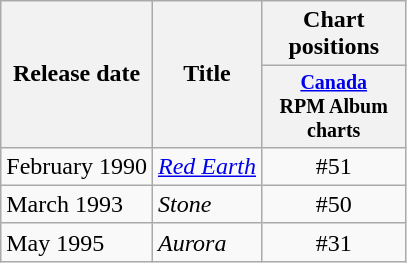<table class="wikitable">
<tr>
<th rowspan="2">Release date</th>
<th rowspan="2">Title</th>
<th colspan="1">Chart positions</th>
</tr>
<tr style="font-size:smaller;">
<th width="90"><a href='#'>Canada</a><br>RPM Album charts</th>
</tr>
<tr>
<td>February 1990</td>
<td><em><a href='#'>Red Earth</a></em></td>
<td align="center">#51</td>
</tr>
<tr>
<td>March 1993</td>
<td><em>Stone</em></td>
<td align="center">#50</td>
</tr>
<tr>
<td>May 1995</td>
<td><em>Aurora</em></td>
<td align="center">#31</td>
</tr>
</table>
